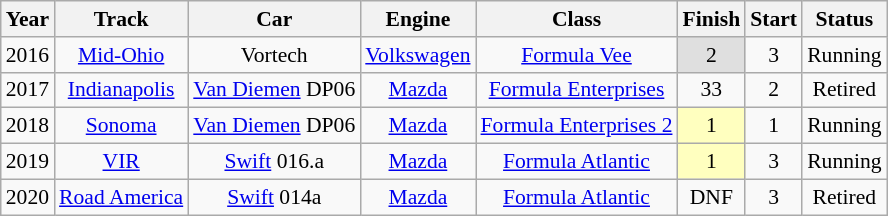<table class="wikitable" style="text-align:center; font-size:90%">
<tr>
<th>Year</th>
<th>Track</th>
<th>Car</th>
<th>Engine</th>
<th>Class</th>
<th>Finish</th>
<th>Start</th>
<th>Status</th>
</tr>
<tr>
<td>2016</td>
<td><a href='#'>Mid-Ohio</a></td>
<td>Vortech</td>
<td><a href='#'>Volkswagen</a></td>
<td><a href='#'>Formula Vee</a></td>
<td style="background-color:#DFDFDF">2</td>
<td>3</td>
<td>Running</td>
</tr>
<tr>
<td>2017</td>
<td><a href='#'>Indianapolis</a></td>
<td><a href='#'>Van Diemen</a> DP06</td>
<td><a href='#'>Mazda</a></td>
<td><a href='#'>Formula Enterprises</a></td>
<td>33</td>
<td>2</td>
<td>Retired</td>
</tr>
<tr>
<td>2018</td>
<td><a href='#'>Sonoma</a></td>
<td><a href='#'>Van Diemen</a> DP06</td>
<td><a href='#'>Mazda</a></td>
<td><a href='#'>Formula Enterprises 2</a></td>
<td style="background:#FFFFBF;">1</td>
<td>1</td>
<td>Running</td>
</tr>
<tr>
<td>2019</td>
<td><a href='#'>VIR</a></td>
<td><a href='#'>Swift</a> 016.a</td>
<td><a href='#'>Mazda</a></td>
<td><a href='#'>Formula Atlantic</a></td>
<td style="background:#FFFFBF;">1</td>
<td>3</td>
<td>Running</td>
</tr>
<tr>
<td>2020</td>
<td><a href='#'>Road America</a></td>
<td><a href='#'>Swift</a> 014a</td>
<td><a href='#'>Mazda</a></td>
<td><a href='#'>Formula Atlantic</a></td>
<td>DNF</td>
<td>3</td>
<td>Retired</td>
</tr>
</table>
